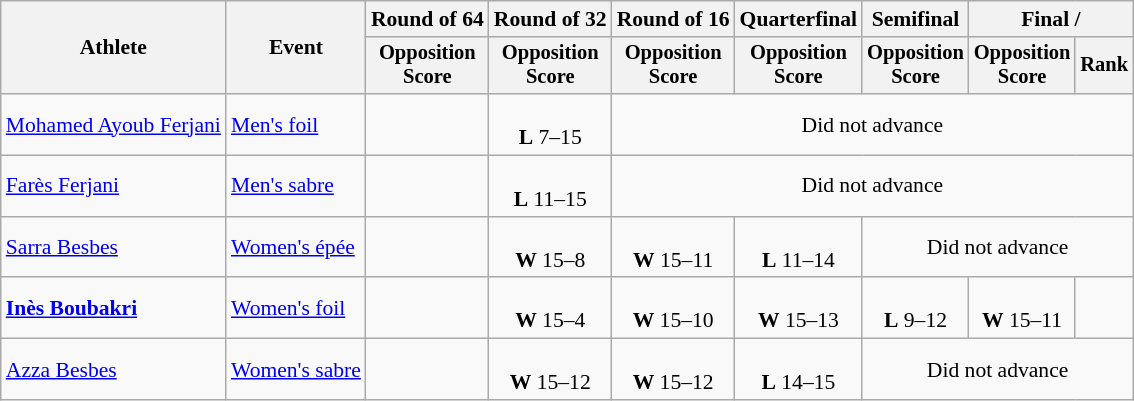<table class="wikitable" style="font-size:90%">
<tr>
<th rowspan=2>Athlete</th>
<th rowspan=2>Event</th>
<th>Round of 64</th>
<th>Round of 32</th>
<th>Round of 16</th>
<th>Quarterfinal</th>
<th>Semifinal</th>
<th colspan=2>Final / </th>
</tr>
<tr style="font-size:95%">
<th>Opposition<br>Score</th>
<th>Opposition<br>Score</th>
<th>Opposition<br>Score</th>
<th>Opposition<br>Score</th>
<th>Opposition<br>Score</th>
<th>Opposition<br>Score</th>
<th>Rank</th>
</tr>
<tr align=center>
<td align=left><a href='#'>Mohamed Ayoub Ferjani</a></td>
<td align=left><a href='#'>Men's foil</a></td>
<td></td>
<td><br><strong>L</strong> 7–15</td>
<td colspan=5>Did not advance</td>
</tr>
<tr align=center>
<td align=left><a href='#'>Farès Ferjani</a></td>
<td align=left><a href='#'>Men's sabre</a></td>
<td></td>
<td><br><strong>L</strong> 11–15</td>
<td colspan=5>Did not advance</td>
</tr>
<tr align=center>
<td align=left><a href='#'>Sarra Besbes</a></td>
<td align=left><a href='#'>Women's épée</a></td>
<td></td>
<td><br><strong>W</strong> 15–8</td>
<td><br><strong>W</strong> 15–11</td>
<td><br><strong>L</strong> 11–14</td>
<td colspan=3>Did not advance</td>
</tr>
<tr align=center>
<td align=left><strong><a href='#'>Inès Boubakri</a></strong></td>
<td align=left><a href='#'>Women's foil</a></td>
<td></td>
<td><br><strong>W</strong> 15–4</td>
<td><br><strong>W</strong> 15–10</td>
<td><br><strong>W</strong> 15–13</td>
<td><br><strong>L</strong> 9–12</td>
<td><br><strong>W</strong> 15–11</td>
<td></td>
</tr>
<tr align=center>
<td align=left><a href='#'>Azza Besbes</a></td>
<td align=left><a href='#'>Women's sabre</a></td>
<td></td>
<td><br><strong>W</strong> 15–12</td>
<td><br><strong>W</strong> 15–12</td>
<td><br><strong>L</strong> 14–15</td>
<td colspan=3>Did not advance</td>
</tr>
</table>
